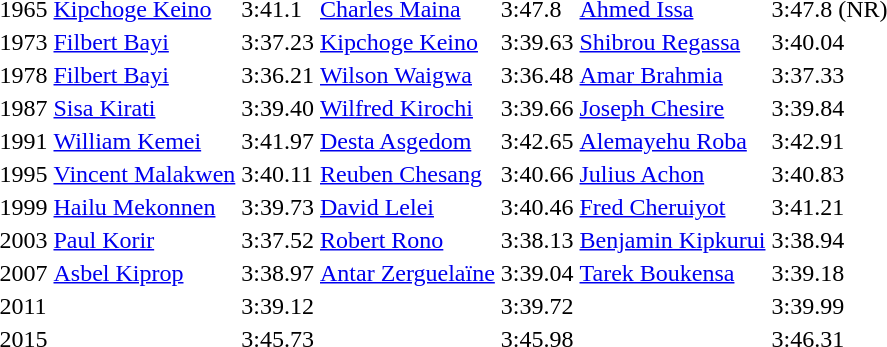<table>
<tr>
<td>1965</td>
<td><a href='#'>Kipchoge Keino</a><br> </td>
<td>3:41.1</td>
<td><a href='#'>Charles Maina</a><br> </td>
<td>3:47.8</td>
<td><a href='#'>Ahmed Issa</a><br> </td>
<td>3:47.8 (NR)</td>
</tr>
<tr>
<td>1973</td>
<td><a href='#'>Filbert Bayi</a><br> </td>
<td>3:37.23</td>
<td><a href='#'>Kipchoge Keino</a><br> </td>
<td>3:39.63</td>
<td><a href='#'>Shibrou Regassa</a><br> </td>
<td>3:40.04</td>
</tr>
<tr>
<td>1978</td>
<td><a href='#'>Filbert Bayi</a><br> </td>
<td>3:36.21</td>
<td><a href='#'>Wilson Waigwa</a><br> </td>
<td>3:36.48</td>
<td><a href='#'>Amar Brahmia</a><br> </td>
<td>3:37.33</td>
</tr>
<tr>
<td>1987</td>
<td><a href='#'>Sisa Kirati</a><br> </td>
<td>3:39.40</td>
<td><a href='#'>Wilfred Kirochi</a><br> </td>
<td>3:39.66</td>
<td><a href='#'>Joseph Chesire</a><br> </td>
<td>3:39.84</td>
</tr>
<tr>
<td>1991</td>
<td><a href='#'>William Kemei</a><br> </td>
<td>3:41.97</td>
<td><a href='#'>Desta Asgedom</a><br> </td>
<td>3:42.65</td>
<td><a href='#'>Alemayehu Roba</a><br> </td>
<td>3:42.91</td>
</tr>
<tr>
<td>1995</td>
<td><a href='#'>Vincent Malakwen</a><br> </td>
<td>3:40.11</td>
<td><a href='#'>Reuben Chesang</a><br> </td>
<td>3:40.66</td>
<td><a href='#'>Julius Achon</a><br> </td>
<td>3:40.83</td>
</tr>
<tr>
<td>1999</td>
<td><a href='#'>Hailu Mekonnen</a><br> </td>
<td>3:39.73</td>
<td><a href='#'>David Lelei</a><br> </td>
<td>3:40.46</td>
<td><a href='#'>Fred Cheruiyot</a><br> </td>
<td>3:41.21</td>
</tr>
<tr>
<td>2003<br></td>
<td><a href='#'>Paul Korir</a> <br> </td>
<td>3:37.52</td>
<td><a href='#'>Robert Rono</a> <br> </td>
<td>3:38.13</td>
<td><a href='#'>Benjamin Kipkurui</a> <br> </td>
<td>3:38.94</td>
</tr>
<tr>
<td>2007<br></td>
<td><a href='#'>Asbel Kiprop</a> <br> </td>
<td>3:38.97</td>
<td><a href='#'>Antar Zerguelaïne</a> <br> </td>
<td>3:39.04</td>
<td><a href='#'>Tarek Boukensa</a> <br> </td>
<td>3:39.18</td>
</tr>
<tr>
<td>2011<br></td>
<td></td>
<td>3:39.12</td>
<td></td>
<td>3:39.72</td>
<td></td>
<td>3:39.99</td>
</tr>
<tr>
<td>2015</td>
<td></td>
<td>3:45.73</td>
<td></td>
<td>3:45.98</td>
<td></td>
<td>3:46.31</td>
</tr>
</table>
